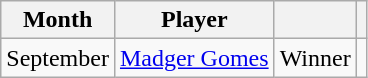<table class="wikitable" style="text-align:left">
<tr>
<th>Month</th>
<th>Player</th>
<th></th>
<th></th>
</tr>
<tr>
<td>September</td>
<td> <a href='#'>Madger Gomes</a></td>
<td>Winner</td>
<td></td>
</tr>
</table>
